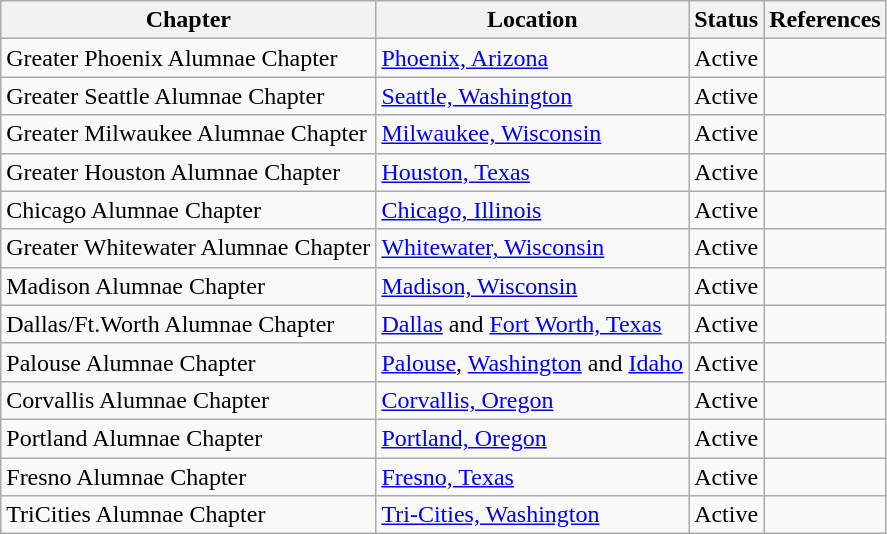<table class="wikitable">
<tr>
<th>Chapter</th>
<th>Location</th>
<th>Status</th>
<th>References</th>
</tr>
<tr>
<td>Greater Phoenix Alumnae Chapter</td>
<td><a href='#'>Phoenix, Arizona</a></td>
<td>Active</td>
<td></td>
</tr>
<tr>
<td>Greater Seattle Alumnae Chapter</td>
<td><a href='#'>Seattle, Washington</a></td>
<td>Active</td>
<td></td>
</tr>
<tr>
<td>Greater Milwaukee Alumnae Chapter</td>
<td><a href='#'>Milwaukee, Wisconsin</a></td>
<td>Active</td>
<td></td>
</tr>
<tr>
<td>Greater Houston Alumnae Chapter</td>
<td><a href='#'>Houston, Texas</a></td>
<td>Active</td>
<td></td>
</tr>
<tr>
<td>Chicago Alumnae Chapter</td>
<td><a href='#'>Chicago, Illinois</a></td>
<td>Active</td>
<td></td>
</tr>
<tr>
<td>Greater Whitewater Alumnae Chapter</td>
<td><a href='#'>Whitewater, Wisconsin</a></td>
<td>Active</td>
<td></td>
</tr>
<tr>
<td>Madison Alumnae Chapter</td>
<td><a href='#'>Madison, Wisconsin</a></td>
<td>Active</td>
<td></td>
</tr>
<tr>
<td>Dallas/Ft.Worth Alumnae Chapter</td>
<td><a href='#'>Dallas</a> and <a href='#'>Fort Worth, Texas</a></td>
<td>Active</td>
<td></td>
</tr>
<tr>
<td>Palouse Alumnae Chapter</td>
<td><a href='#'>Palouse</a>, <a href='#'>Washington</a> and <a href='#'>Idaho</a></td>
<td>Active</td>
<td></td>
</tr>
<tr>
<td>Corvallis Alumnae Chapter</td>
<td><a href='#'>Corvallis, Oregon</a></td>
<td>Active</td>
<td></td>
</tr>
<tr>
<td>Portland Alumnae Chapter</td>
<td><a href='#'>Portland, Oregon</a></td>
<td>Active</td>
<td></td>
</tr>
<tr>
<td>Fresno Alumnae Chapter</td>
<td><a href='#'>Fresno, Texas</a></td>
<td>Active</td>
<td></td>
</tr>
<tr>
<td>TriCities Alumnae Chapter</td>
<td><a href='#'>Tri-Cities, Washington</a></td>
<td>Active</td>
<td></td>
</tr>
</table>
